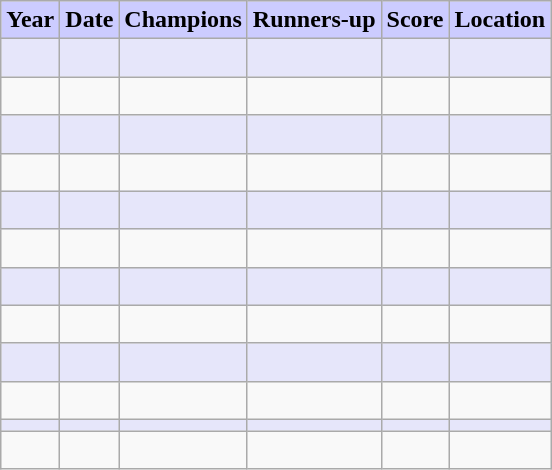<table class="wikitable">
<tr align="center" bgcolor="ccccff">
<td><strong>Year</strong></td>
<td><strong>Date</strong></td>
<td><strong>Champions</strong></td>
<td><strong>Runners-up</strong></td>
<td><strong>Score</strong></td>
<td><strong>Location</strong></td>
</tr>
<tr bgcolor="E6E6FA">
<td></td>
<td></td>
<td>  </td>
<td>  </td>
<td></td>
<td></td>
</tr>
<tr>
<td></td>
<td></td>
<td>  </td>
<td>  </td>
<td></td>
<td></td>
</tr>
<tr bgcolor="E6E6FA">
<td></td>
<td></td>
<td>  </td>
<td>  </td>
<td></td>
<td></td>
</tr>
<tr>
<td></td>
<td></td>
<td>  </td>
<td>  </td>
<td></td>
<td></td>
</tr>
<tr bgcolor="E6E6FA">
<td></td>
<td></td>
<td>  </td>
<td>  </td>
<td></td>
<td></td>
</tr>
<tr>
<td></td>
<td></td>
<td>  </td>
<td>  </td>
<td></td>
<td></td>
</tr>
<tr bgcolor="E6E6FA">
<td></td>
<td></td>
<td>  </td>
<td>  </td>
<td></td>
<td></td>
</tr>
<tr>
<td></td>
<td></td>
<td>  </td>
<td>  </td>
<td></td>
<td></td>
</tr>
<tr bgcolor="E6E6FA">
<td></td>
<td></td>
<td>  </td>
<td>  </td>
<td></td>
<td></td>
</tr>
<tr>
<td></td>
<td></td>
<td>  </td>
<td></td>
<td></td>
<td></td>
</tr>
<tr bgcolor="E6E6FA">
<td></td>
<td></td>
<td></td>
<td></td>
<td></td>
<td></td>
</tr>
<tr>
<td></td>
<td></td>
<td>  </td>
<td></td>
<td></td>
<td></td>
</tr>
</table>
